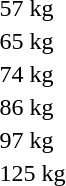<table>
<tr>
<td rowspan=2>57 kg<br></td>
<td rowspan=2></td>
<td rowspan=2></td>
<td></td>
</tr>
<tr>
<td></td>
</tr>
<tr>
<td rowspan=2>65 kg<br></td>
<td rowspan=2></td>
<td rowspan=2></td>
<td></td>
</tr>
<tr>
<td></td>
</tr>
<tr>
<td rowspan=2>74 kg<br></td>
<td rowspan=2></td>
<td rowspan=2></td>
<td></td>
</tr>
<tr>
<td></td>
</tr>
<tr>
<td rowspan=2>86 kg<br></td>
<td rowspan=2></td>
<td rowspan=2></td>
<td></td>
</tr>
<tr>
<td></td>
</tr>
<tr>
<td rowspan=2>97 kg<br></td>
<td rowspan=2></td>
<td rowspan=2></td>
<td></td>
</tr>
<tr>
<td></td>
</tr>
<tr>
<td rowspan=2>125 kg<br></td>
<td rowspan=2></td>
<td rowspan=2></td>
<td></td>
</tr>
<tr>
<td></td>
</tr>
</table>
